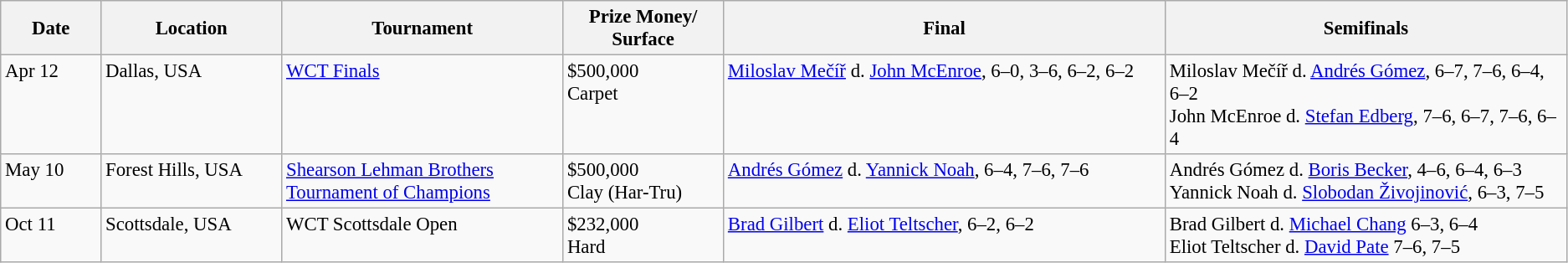<table class="wikitable" style="font-size:95%;">
<tr>
<th width="5%" align="top">Date</th>
<th width="9%" align="top">Location</th>
<th width="14%" align="top">Tournament</th>
<th width="8%" align="top">Prize Money/<br>Surface</th>
<th width="22%" align="top">Final</th>
<th width="20%" align="top">Semifinals</th>
</tr>
<tr valign="top">
<td>Apr 12</td>
<td>Dallas, USA</td>
<td><a href='#'>WCT Finals</a></td>
<td>$500,000<br>Carpet</td>
<td> <a href='#'>Miloslav Mečíř</a> d.  <a href='#'>John McEnroe</a>, 6–0, 3–6, 6–2, 6–2</td>
<td>Miloslav Mečíř d. <a href='#'>Andrés Gómez</a>, 6–7, 7–6, 6–4, 6–2 <br> John McEnroe d. <a href='#'>Stefan Edberg</a>, 7–6, 6–7, 7–6, 6–4</td>
</tr>
<tr valign="top">
<td>May 10</td>
<td>Forest Hills, USA</td>
<td><a href='#'>Shearson Lehman Brothers Tournament of Champions</a></td>
<td>$500,000<br>Clay (Har-Tru)</td>
<td> <a href='#'>Andrés Gómez</a> d.  <a href='#'>Yannick Noah</a>, 6–4, 7–6, 7–6</td>
<td>Andrés Gómez d. <a href='#'>Boris Becker</a>, 4–6, 6–4, 6–3 <br> Yannick Noah d. <a href='#'>Slobodan Živojinović</a>, 6–3, 7–5</td>
</tr>
<tr valign="top">
<td>Oct 11</td>
<td>Scottsdale, USA</td>
<td>WCT Scottsdale Open</td>
<td>$232,000<br>Hard</td>
<td> <a href='#'>Brad Gilbert</a> d.  <a href='#'>Eliot Teltscher</a>, 6–2, 6–2</td>
<td>Brad Gilbert d. <a href='#'>Michael Chang</a> 6–3, 6–4 <br> Eliot Teltscher d. <a href='#'>David Pate</a> 7–6, 7–5</td>
</tr>
</table>
